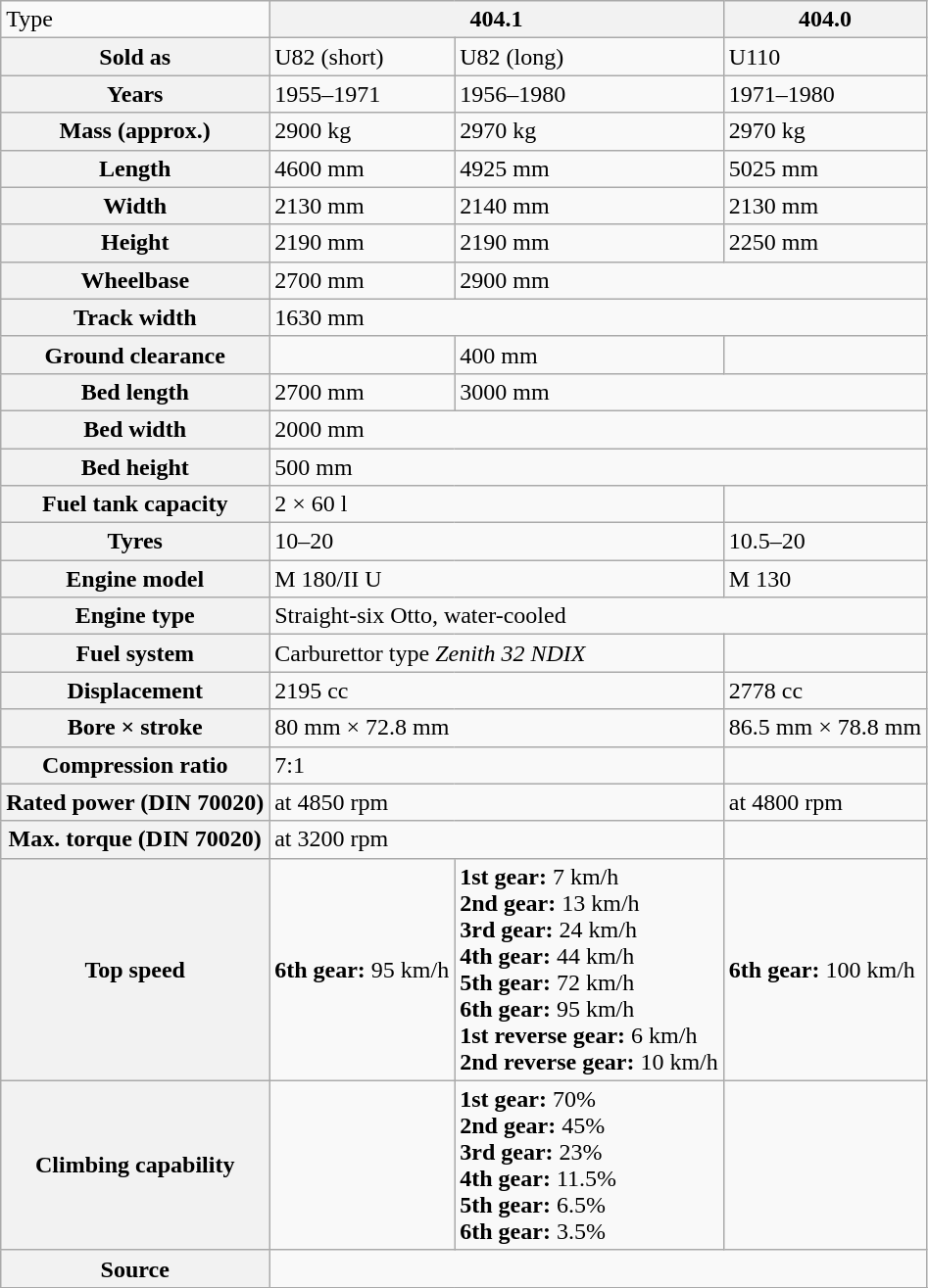<table class="wikitable">
<tr>
<td>Type</td>
<th colspan="2">404.1</th>
<th>404.0</th>
</tr>
<tr>
<th>Sold as</th>
<td>U82 (short)</td>
<td>U82 (long)</td>
<td>U110</td>
</tr>
<tr>
<th>Years</th>
<td>1955–1971</td>
<td>1956–1980</td>
<td>1971–1980</td>
</tr>
<tr>
<th>Mass (approx.)</th>
<td>2900 kg</td>
<td>2970 kg</td>
<td>2970 kg</td>
</tr>
<tr>
<th>Length</th>
<td>4600 mm</td>
<td>4925 mm</td>
<td>5025 mm</td>
</tr>
<tr>
<th>Width</th>
<td>2130 mm</td>
<td>2140 mm</td>
<td>2130 mm</td>
</tr>
<tr>
<th>Height</th>
<td>2190 mm</td>
<td>2190 mm</td>
<td>2250 mm</td>
</tr>
<tr>
<th>Wheelbase</th>
<td>2700 mm</td>
<td colspan="2">2900 mm</td>
</tr>
<tr>
<th>Track width</th>
<td colspan="3">1630 mm</td>
</tr>
<tr>
<th>Ground clearance</th>
<td></td>
<td>400 mm</td>
<td></td>
</tr>
<tr>
<th>Bed length</th>
<td>2700 mm</td>
<td colspan="2">3000 mm</td>
</tr>
<tr>
<th>Bed width</th>
<td colspan="3">2000 mm</td>
</tr>
<tr>
<th>Bed height</th>
<td colspan="3">500 mm</td>
</tr>
<tr>
<th>Fuel tank capacity</th>
<td colspan="2">2 × 60 l</td>
<td></td>
</tr>
<tr>
<th>Tyres</th>
<td colspan="2">10–20</td>
<td>10.5–20</td>
</tr>
<tr>
<th>Engine model</th>
<td colspan="2">M 180/II U</td>
<td>M 130</td>
</tr>
<tr>
<th>Engine type</th>
<td colspan="3">Straight-six Otto, water-cooled</td>
</tr>
<tr>
<th>Fuel system</th>
<td colspan="2">Carburettor type <em>Zenith 32 NDIX</em></td>
<td></td>
</tr>
<tr>
<th>Displacement</th>
<td colspan="2">2195 cc</td>
<td>2778 cc</td>
</tr>
<tr>
<th>Bore × stroke</th>
<td colspan="2">80 mm × 72.8 mm</td>
<td>86.5 mm × 78.8 mm</td>
</tr>
<tr>
<th>Compression ratio</th>
<td colspan="2">7:1</td>
<td></td>
</tr>
<tr>
<th>Rated power (DIN 70020)</th>
<td colspan="2"> at 4850 rpm</td>
<td> at 4800 rpm</td>
</tr>
<tr>
<th>Max. torque (DIN 70020)</th>
<td colspan="2"> at 3200 rpm</td>
<td></td>
</tr>
<tr>
<th>Top speed</th>
<td><strong>6th gear:</strong> 95 km/h</td>
<td><strong>1st gear:</strong> 7 km/h<br><strong>2nd gear:</strong> 13 km/h<br><strong>3rd gear:</strong> 24 km/h<br><strong>4th gear:</strong> 44 km/h<br><strong>5th gear:</strong> 72 km/h<br><strong>6th gear:</strong> 95 km/h<br><strong>1st reverse gear:</strong> 6 km/h<br><strong>2nd reverse gear:</strong> 10 km/h</td>
<td><strong>6th gear:</strong> 100 km/h</td>
</tr>
<tr>
<th>Climbing capability</th>
<td></td>
<td><strong>1st gear:</strong> 70%<br><strong>2nd gear:</strong> 45%<br><strong>3rd gear:</strong> 23%<br><strong>4th gear:</strong> 11.5%<br><strong>5th gear:</strong> 6.5%<br><strong>6th gear:</strong> 3.5%</td>
<td></td>
</tr>
<tr>
<th>Source</th>
<td colspan="3"></td>
</tr>
<tr>
</tr>
</table>
